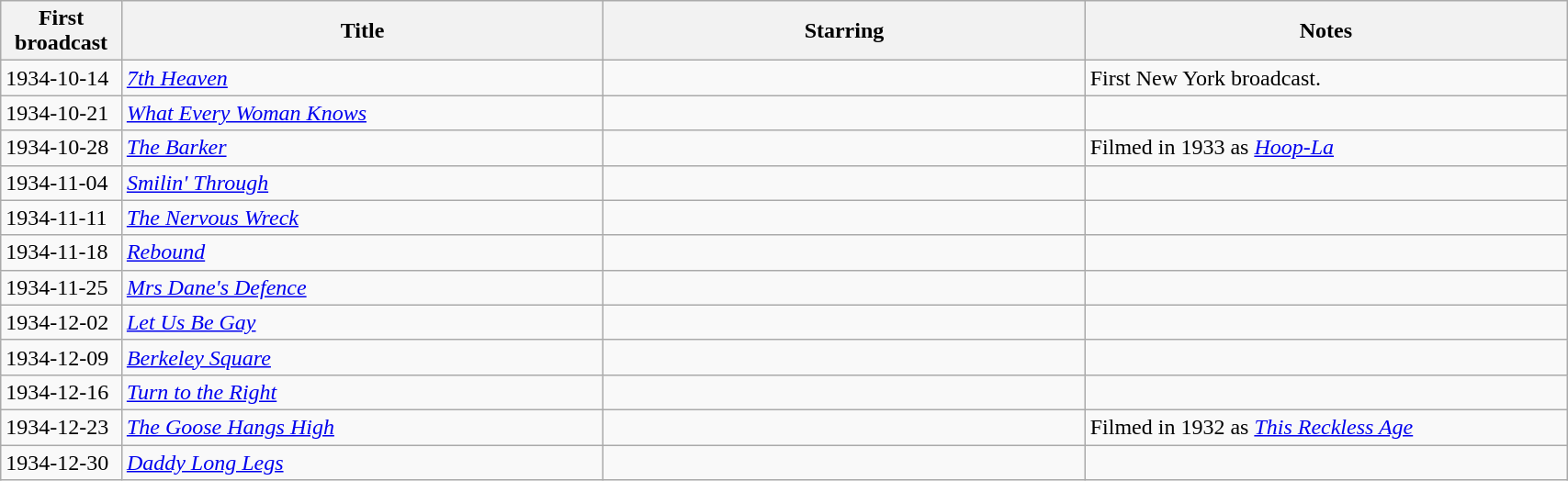<table class="wikitable sortable plainrowheaders" width=90%>
<tr>
<th width=5% scope="col">First broadcast</th>
<th width=25% scope="col">Title</th>
<th width=25% scope="col">Starring</th>
<th width=25% scope="col">Notes</th>
</tr>
<tr>
<td rowspan=>1934-10-14</td>
<td scope="row"><em><a href='#'>7th Heaven</a></em></td>
<td></td>
<td>First New York broadcast.</td>
</tr>
<tr>
<td rowspan=>1934-10-21</td>
<td scope="row"><em><a href='#'>What Every Woman Knows</a></em></td>
<td></td>
<td></td>
</tr>
<tr>
<td rowspan=>1934-10-28</td>
<td scope="row"><em><a href='#'>The Barker</a></em></td>
<td></td>
<td>Filmed in 1933 as <em><a href='#'>Hoop-La</a></em></td>
</tr>
<tr>
<td rowspan=>1934-11-04</td>
<td scope="row"><em><a href='#'>Smilin' Through</a></em></td>
<td></td>
<td></td>
</tr>
<tr>
<td rowspan=>1934-11-11</td>
<td scope="row"><em><a href='#'>The Nervous Wreck</a></em></td>
<td></td>
<td></td>
</tr>
<tr>
<td rowspan=>1934-11-18</td>
<td scope="row"><em><a href='#'>Rebound</a></em></td>
<td></td>
<td></td>
</tr>
<tr>
<td rowspan=>1934-11-25</td>
<td scope="row"><em><a href='#'>Mrs Dane's Defence</a></em></td>
<td></td>
<td></td>
</tr>
<tr>
<td rowspan=>1934-12-02</td>
<td scope="row"><em><a href='#'>Let Us Be Gay</a></em></td>
<td></td>
<td></td>
</tr>
<tr>
<td rowspan=>1934-12-09</td>
<td scope="row"><em><a href='#'>Berkeley Square</a></em></td>
<td></td>
<td></td>
</tr>
<tr>
<td rowspan=>1934-12-16</td>
<td scope="row"><em><a href='#'>Turn to the Right</a></em></td>
<td></td>
<td></td>
</tr>
<tr>
<td rowspan=>1934-12-23</td>
<td scope="row"><em><a href='#'>The Goose Hangs High</a></em></td>
<td></td>
<td>Filmed in 1932 as <em><a href='#'>This Reckless Age</a></em></td>
</tr>
<tr>
<td rowspan=>1934-12-30</td>
<td scope="row"><em><a href='#'>Daddy Long Legs</a></em></td>
<td></td>
<td></td>
</tr>
</table>
